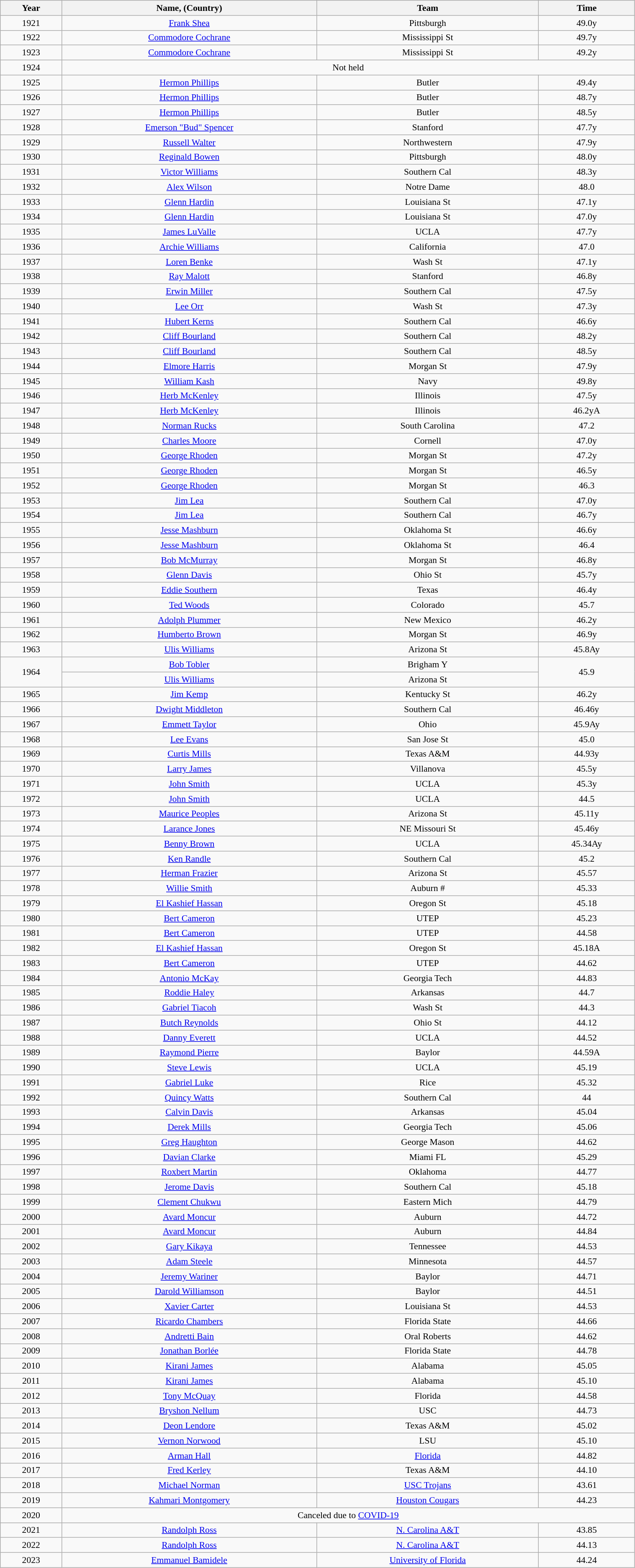<table class="wikitable sortable" style="font-size:90%; width: 80%; text-align: center;">
<tr>
<th>Year</th>
<th>Name, (Country)</th>
<th>Team</th>
<th>Time</th>
</tr>
<tr>
<td>1921</td>
<td><a href='#'>Frank Shea</a></td>
<td>Pittsburgh</td>
<td>49.0y</td>
</tr>
<tr>
<td>1922</td>
<td><a href='#'>Commodore Cochrane</a></td>
<td>Mississippi St</td>
<td>49.7y</td>
</tr>
<tr>
<td>1923</td>
<td><a href='#'>Commodore Cochrane</a></td>
<td>Mississippi St</td>
<td>49.2y</td>
</tr>
<tr>
<td>1924</td>
<td colspan=3>Not held</td>
</tr>
<tr>
<td>1925</td>
<td><a href='#'>Hermon Phillips</a></td>
<td>Butler</td>
<td>49.4y</td>
</tr>
<tr>
<td>1926</td>
<td><a href='#'>Hermon Phillips</a></td>
<td>Butler</td>
<td>48.7y</td>
</tr>
<tr>
<td>1927</td>
<td><a href='#'>Hermon Phillips</a></td>
<td>Butler</td>
<td>48.5y</td>
</tr>
<tr>
<td>1928</td>
<td><a href='#'>Emerson "Bud" Spencer</a></td>
<td>Stanford</td>
<td>47.7y</td>
</tr>
<tr>
<td>1929</td>
<td><a href='#'>Russell Walter</a></td>
<td>Northwestern</td>
<td>47.9y</td>
</tr>
<tr>
<td>1930</td>
<td><a href='#'>Reginald Bowen</a></td>
<td>Pittsburgh</td>
<td>48.0y</td>
</tr>
<tr>
<td>1931</td>
<td><a href='#'>Victor Williams</a></td>
<td>Southern Cal</td>
<td>48.3y</td>
</tr>
<tr>
<td>1932</td>
<td><a href='#'>Alex Wilson</a> </td>
<td>Notre Dame</td>
<td>48.0</td>
</tr>
<tr>
<td>1933</td>
<td><a href='#'>Glenn Hardin</a></td>
<td>Louisiana St</td>
<td>47.1y</td>
</tr>
<tr>
<td>1934</td>
<td><a href='#'>Glenn Hardin</a></td>
<td>Louisiana St</td>
<td>47.0y</td>
</tr>
<tr>
<td>1935</td>
<td><a href='#'>James LuValle</a></td>
<td>UCLA</td>
<td>47.7y</td>
</tr>
<tr>
<td>1936</td>
<td><a href='#'>Archie Williams</a></td>
<td>California</td>
<td>47.0</td>
</tr>
<tr>
<td>1937</td>
<td><a href='#'>Loren Benke</a></td>
<td>Wash St</td>
<td>47.1y</td>
</tr>
<tr>
<td>1938</td>
<td><a href='#'>Ray Malott</a></td>
<td>Stanford</td>
<td>46.8y</td>
</tr>
<tr>
<td>1939</td>
<td><a href='#'>Erwin Miller</a></td>
<td>Southern Cal</td>
<td>47.5y</td>
</tr>
<tr>
<td>1940</td>
<td><a href='#'>Lee Orr</a> </td>
<td>Wash St</td>
<td>47.3y</td>
</tr>
<tr>
<td>1941</td>
<td><a href='#'>Hubert Kerns</a></td>
<td>Southern Cal</td>
<td>46.6y</td>
</tr>
<tr>
<td>1942</td>
<td><a href='#'>Cliff Bourland</a></td>
<td>Southern Cal</td>
<td>48.2y</td>
</tr>
<tr>
<td>1943</td>
<td><a href='#'>Cliff Bourland</a></td>
<td>Southern Cal</td>
<td>48.5y</td>
</tr>
<tr>
<td>1944</td>
<td><a href='#'>Elmore Harris</a></td>
<td>Morgan St</td>
<td>47.9y</td>
</tr>
<tr>
<td>1945</td>
<td><a href='#'>William Kash</a></td>
<td>Navy</td>
<td>49.8y</td>
</tr>
<tr>
<td>1946</td>
<td><a href='#'>Herb McKenley</a> </td>
<td>Illinois</td>
<td>47.5y</td>
</tr>
<tr>
<td>1947</td>
<td><a href='#'>Herb McKenley</a> </td>
<td>Illinois</td>
<td>46.2yA</td>
</tr>
<tr>
<td>1948</td>
<td><a href='#'>Norman Rucks</a></td>
<td>South Carolina</td>
<td>47.2</td>
</tr>
<tr>
<td>1949</td>
<td><a href='#'>Charles Moore</a></td>
<td>Cornell</td>
<td>47.0y</td>
</tr>
<tr>
<td>1950</td>
<td><a href='#'>George Rhoden</a> </td>
<td>Morgan St</td>
<td>47.2y</td>
</tr>
<tr>
<td>1951</td>
<td><a href='#'>George Rhoden</a> </td>
<td>Morgan St</td>
<td>46.5y</td>
</tr>
<tr>
<td>1952</td>
<td><a href='#'>George Rhoden</a> </td>
<td>Morgan St</td>
<td>46.3</td>
</tr>
<tr>
<td>1953</td>
<td><a href='#'>Jim Lea</a></td>
<td>Southern Cal</td>
<td>47.0y</td>
</tr>
<tr>
<td>1954</td>
<td><a href='#'>Jim Lea</a></td>
<td>Southern Cal</td>
<td>46.7y</td>
</tr>
<tr>
<td>1955</td>
<td><a href='#'>Jesse Mashburn</a></td>
<td>Oklahoma St</td>
<td>46.6y</td>
</tr>
<tr>
<td>1956</td>
<td><a href='#'>Jesse Mashburn</a></td>
<td>Oklahoma St</td>
<td>46.4</td>
</tr>
<tr>
<td>1957</td>
<td><a href='#'>Bob McMurray</a></td>
<td>Morgan St</td>
<td>46.8y</td>
</tr>
<tr>
<td>1958</td>
<td><a href='#'>Glenn Davis</a></td>
<td>Ohio St</td>
<td>45.7y</td>
</tr>
<tr>
<td>1959</td>
<td><a href='#'>Eddie Southern</a></td>
<td>Texas</td>
<td>46.4y</td>
</tr>
<tr>
<td>1960</td>
<td><a href='#'>Ted Woods</a></td>
<td>Colorado</td>
<td>45.7</td>
</tr>
<tr>
<td>1961</td>
<td><a href='#'>Adolph Plummer</a></td>
<td>New Mexico</td>
<td>46.2y</td>
</tr>
<tr>
<td>1962</td>
<td><a href='#'>Humberto Brown</a> </td>
<td>Morgan St</td>
<td>46.9y</td>
</tr>
<tr>
<td>1963</td>
<td><a href='#'>Ulis Williams</a></td>
<td>Arizona St</td>
<td>45.8Ay</td>
</tr>
<tr>
<td rowspan=2>1964</td>
<td><a href='#'>Bob Tobler</a></td>
<td>Brigham Y</td>
<td rowspan=2>45.9</td>
</tr>
<tr>
<td><a href='#'>Ulis Williams</a></td>
<td>Arizona St</td>
</tr>
<tr>
<td>1965</td>
<td><a href='#'>Jim Kemp</a></td>
<td>Kentucky St</td>
<td>46.2y</td>
</tr>
<tr>
<td>1966</td>
<td><a href='#'>Dwight Middleton</a></td>
<td>Southern Cal</td>
<td>46.46y</td>
</tr>
<tr>
<td>1967</td>
<td><a href='#'>Emmett Taylor</a></td>
<td>Ohio</td>
<td>45.9Ay</td>
</tr>
<tr>
<td>1968</td>
<td><a href='#'>Lee Evans</a></td>
<td>San Jose St</td>
<td>45.0</td>
</tr>
<tr>
<td>1969</td>
<td><a href='#'>Curtis Mills</a></td>
<td>Texas A&M</td>
<td>44.93y</td>
</tr>
<tr>
<td>1970</td>
<td><a href='#'>Larry James</a></td>
<td>Villanova</td>
<td>45.5y</td>
</tr>
<tr>
<td>1971</td>
<td><a href='#'>John Smith</a></td>
<td>UCLA</td>
<td>45.3y</td>
</tr>
<tr>
<td>1972</td>
<td><a href='#'>John Smith</a></td>
<td>UCLA</td>
<td>44.5</td>
</tr>
<tr>
<td>1973</td>
<td><a href='#'>Maurice Peoples</a></td>
<td>Arizona St</td>
<td>45.11y</td>
</tr>
<tr>
<td>1974</td>
<td><a href='#'>Larance Jones</a></td>
<td>NE Missouri St</td>
<td>45.46y</td>
</tr>
<tr>
<td>1975</td>
<td><a href='#'>Benny Brown</a></td>
<td>UCLA</td>
<td>45.34Ay</td>
</tr>
<tr>
<td>1976</td>
<td><a href='#'>Ken Randle</a></td>
<td>Southern Cal</td>
<td>45.2</td>
</tr>
<tr>
<td>1977</td>
<td><a href='#'>Herman Frazier</a></td>
<td>Arizona St</td>
<td>45.57</td>
</tr>
<tr>
<td>1978</td>
<td><a href='#'>Willie Smith</a></td>
<td>Auburn #</td>
<td>45.33</td>
</tr>
<tr>
<td>1979</td>
<td><a href='#'>El Kashief Hassan</a> </td>
<td>Oregon St</td>
<td>45.18</td>
</tr>
<tr>
<td>1980</td>
<td><a href='#'>Bert Cameron</a> </td>
<td>UTEP</td>
<td>45.23</td>
</tr>
<tr>
<td>1981</td>
<td><a href='#'>Bert Cameron</a> </td>
<td>UTEP</td>
<td>44.58</td>
</tr>
<tr>
<td>1982</td>
<td><a href='#'>El Kashief Hassan</a> </td>
<td>Oregon St</td>
<td>45.18A</td>
</tr>
<tr>
<td>1983</td>
<td><a href='#'>Bert Cameron</a> </td>
<td>UTEP</td>
<td>44.62</td>
</tr>
<tr>
<td>1984</td>
<td><a href='#'>Antonio McKay</a></td>
<td>Georgia Tech</td>
<td>44.83</td>
</tr>
<tr>
<td>1985</td>
<td><a href='#'>Roddie Haley</a></td>
<td>Arkansas</td>
<td>44.7</td>
</tr>
<tr>
<td>1986</td>
<td><a href='#'>Gabriel Tiacoh</a> </td>
<td>Wash St</td>
<td>44.3</td>
</tr>
<tr>
<td>1987</td>
<td><a href='#'>Butch Reynolds</a></td>
<td>Ohio St</td>
<td>44.12</td>
</tr>
<tr>
<td>1988</td>
<td><a href='#'>Danny Everett</a></td>
<td>UCLA</td>
<td>44.52</td>
</tr>
<tr>
<td>1989</td>
<td><a href='#'>Raymond Pierre</a></td>
<td>Baylor</td>
<td>44.59A</td>
</tr>
<tr>
<td>1990</td>
<td><a href='#'>Steve Lewis</a></td>
<td>UCLA</td>
<td 45.>45.19</td>
</tr>
<tr>
<td>1991</td>
<td><a href='#'>Gabriel Luke</a></td>
<td>Rice</td>
<td>45.32</td>
</tr>
<tr>
<td>1992</td>
<td><a href='#'>Quincy Watts</a></td>
<td>Southern Cal</td>
<td>44</td>
</tr>
<tr>
<td>1993</td>
<td><a href='#'>Calvin Davis</a></td>
<td>Arkansas</td>
<td>45.04</td>
</tr>
<tr>
<td>1994</td>
<td><a href='#'>Derek Mills</a></td>
<td>Georgia Tech</td>
<td>45.06</td>
</tr>
<tr>
<td>1995</td>
<td><a href='#'>Greg Haughton</a> </td>
<td>George Mason</td>
<td>44.62</td>
</tr>
<tr>
<td>1996</td>
<td><a href='#'>Davian Clarke</a> </td>
<td>Miami FL</td>
<td>45.29</td>
</tr>
<tr>
<td>1997</td>
<td><a href='#'>Roxbert Martin</a> </td>
<td>Oklahoma</td>
<td>44.77</td>
</tr>
<tr>
<td>1998</td>
<td><a href='#'>Jerome Davis</a></td>
<td>Southern Cal</td>
<td>45.18</td>
</tr>
<tr>
<td>1999</td>
<td><a href='#'>Clement Chukwu</a> </td>
<td>Eastern Mich</td>
<td>44.79</td>
</tr>
<tr>
<td>2000</td>
<td><a href='#'>Avard Moncur</a> </td>
<td>Auburn</td>
<td>44.72</td>
</tr>
<tr>
<td>2001</td>
<td><a href='#'>Avard Moncur</a> </td>
<td>Auburn</td>
<td>44.84</td>
</tr>
<tr>
<td>2002</td>
<td><a href='#'>Gary Kikaya</a> </td>
<td>Tennessee</td>
<td>44.53</td>
</tr>
<tr>
<td>2003</td>
<td><a href='#'>Adam Steele</a></td>
<td>Minnesota</td>
<td>44.57</td>
</tr>
<tr>
<td>2004</td>
<td><a href='#'>Jeremy Wariner</a></td>
<td>Baylor</td>
<td>44.71</td>
</tr>
<tr>
<td>2005</td>
<td><a href='#'>Darold Williamson</a></td>
<td>Baylor</td>
<td>44.51</td>
</tr>
<tr>
<td>2006</td>
<td><a href='#'>Xavier Carter</a></td>
<td>Louisiana St</td>
<td>44.53</td>
</tr>
<tr>
<td>2007</td>
<td><a href='#'>Ricardo Chambers</a> </td>
<td>Florida State</td>
<td>44.66</td>
</tr>
<tr>
<td>2008</td>
<td><a href='#'>Andretti Bain</a> </td>
<td>Oral Roberts</td>
<td>44.62</td>
</tr>
<tr>
<td>2009</td>
<td><a href='#'>Jonathan Borlée</a> </td>
<td>Florida State</td>
<td>44.78</td>
</tr>
<tr>
<td>2010</td>
<td><a href='#'>Kirani James</a> </td>
<td>Alabama</td>
<td>45.05</td>
</tr>
<tr>
<td>2011</td>
<td><a href='#'>Kirani James</a> </td>
<td>Alabama</td>
<td>45.10</td>
</tr>
<tr>
<td>2012</td>
<td><a href='#'>Tony McQuay</a></td>
<td>Florida</td>
<td>44.58</td>
</tr>
<tr>
<td>2013</td>
<td><a href='#'>Bryshon Nellum</a></td>
<td>USC</td>
<td>44.73</td>
</tr>
<tr>
<td>2014</td>
<td><a href='#'>Deon Lendore</a> </td>
<td>Texas A&M</td>
<td>45.02</td>
</tr>
<tr>
<td>2015</td>
<td><a href='#'>Vernon Norwood</a></td>
<td>LSU</td>
<td>45.10</td>
</tr>
<tr>
<td>2016</td>
<td><a href='#'>Arman Hall</a></td>
<td><a href='#'>Florida</a></td>
<td>44.82</td>
</tr>
<tr>
<td>2017</td>
<td><a href='#'>Fred Kerley</a></td>
<td>Texas A&M</td>
<td>44.10</td>
</tr>
<tr>
<td>2018</td>
<td><a href='#'>Michael Norman</a></td>
<td><a href='#'>USC Trojans</a></td>
<td>43.61</td>
</tr>
<tr>
<td>2019</td>
<td><a href='#'>Kahmari Montgomery</a></td>
<td><a href='#'>Houston Cougars</a></td>
<td>44.23</td>
</tr>
<tr>
<td>2020</td>
<td colspan=3>Canceled due to <a href='#'>COVID-19</a></td>
</tr>
<tr>
<td>2021</td>
<td><a href='#'>Randolph Ross</a></td>
<td><a href='#'>N. Carolina A&T</a></td>
<td>43.85</td>
</tr>
<tr>
<td>2022</td>
<td><a href='#'>Randolph Ross</a></td>
<td><a href='#'>N. Carolina A&T</a></td>
<td>44.13</td>
</tr>
<tr>
<td>2023</td>
<td><a href='#'>Emmanuel Bamidele</a></td>
<td><a href='#'>University of Florida</a></td>
<td>44.24</td>
</tr>
</table>
